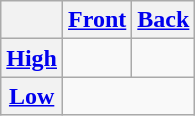<table class="wikitable" style="text-align:center;">
<tr>
<th></th>
<th><a href='#'>Front</a></th>
<th><a href='#'>Back</a></th>
</tr>
<tr>
<th><a href='#'>High</a></th>
<td>   </td>
<td>   </td>
</tr>
<tr>
<th><a href='#'>Low</a></th>
<td colspan=2>   </td>
</tr>
</table>
